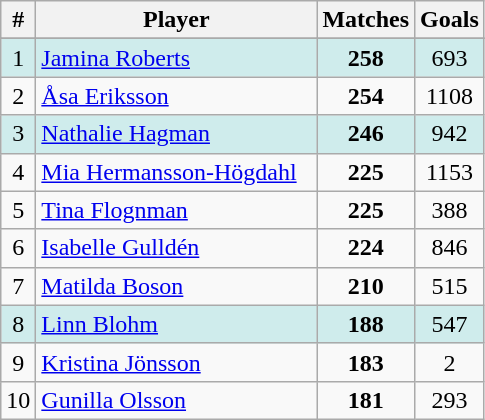<table class="wikitable sortable" style="text-align:center">
<tr>
<th>#</th>
<th width=180px>Player</th>
<th>Matches</th>
<th>Goals</th>
</tr>
<tr>
</tr>
<tr style="background:#CFECEC">
<td>1</td>
<td align="left"><a href='#'>Jamina Roberts</a></td>
<td><strong>258</strong></td>
<td>693</td>
</tr>
<tr>
<td>2</td>
<td align="left"><a href='#'>Åsa Eriksson</a></td>
<td><strong>254</strong></td>
<td>1108</td>
</tr>
<tr style="background:#CFECEC">
<td>3</td>
<td align="left"><a href='#'>Nathalie Hagman</a></td>
<td><strong>246</strong></td>
<td>942</td>
</tr>
<tr>
<td>4</td>
<td align="left"><a href='#'>Mia Hermansson-Högdahl</a></td>
<td><strong>225</strong></td>
<td>1153</td>
</tr>
<tr>
<td>5</td>
<td align="left"><a href='#'>Tina Flognman</a></td>
<td><strong>225</strong></td>
<td>388</td>
</tr>
<tr>
<td>6</td>
<td align="left"><a href='#'>Isabelle Gulldén</a></td>
<td><strong>224</strong></td>
<td>846</td>
</tr>
<tr>
<td>7</td>
<td align="left"><a href='#'>Matilda Boson</a></td>
<td><strong>210</strong></td>
<td>515</td>
</tr>
<tr style="background:#CFECEC">
<td>8</td>
<td align="left"><a href='#'>Linn Blohm</a></td>
<td><strong>188</strong></td>
<td>547</td>
</tr>
<tr>
<td>9</td>
<td align="left"><a href='#'>Kristina Jönsson</a></td>
<td><strong>183</strong></td>
<td>2</td>
</tr>
<tr>
<td>10</td>
<td align="left"><a href='#'>Gunilla Olsson</a></td>
<td><strong>181</strong></td>
<td>293</td>
</tr>
</table>
